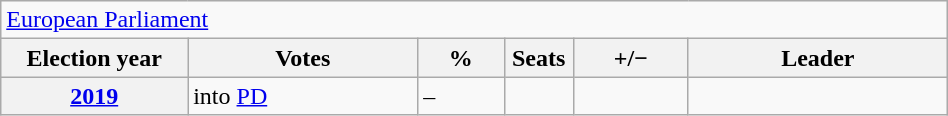<table class=wikitable style="width:50%; border:1px #AAAAFF solid">
<tr>
<td colspan=6><a href='#'>European Parliament</a></td>
</tr>
<tr>
<th width=13%>Election year</th>
<th width=16%>Votes</th>
<th width=6%>%</th>
<th width=1%>Seats</th>
<th width=8%>+/−</th>
<th width=18%>Leader</th>
</tr>
<tr>
<th><a href='#'>2019</a></th>
<td>into <a href='#'>PD</a></td>
<td>–</td>
<td></td>
<td></td>
<td></td>
</tr>
</table>
